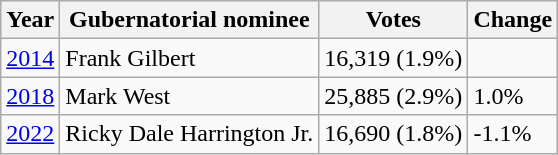<table class="wikitable">
<tr>
<th>Year</th>
<th>Gubernatorial nominee</th>
<th>Votes</th>
<th>Change</th>
</tr>
<tr>
<td><a href='#'>2014</a></td>
<td>Frank Gilbert</td>
<td>16,319 (1.9%)</td>
<td></td>
</tr>
<tr>
<td><a href='#'>2018</a></td>
<td>Mark West</td>
<td>25,885 (2.9%)</td>
<td> 1.0%</td>
</tr>
<tr>
<td><a href='#'>2022</a></td>
<td>Ricky Dale Harrington Jr.</td>
<td>16,690 (1.8%)</td>
<td> -1.1%</td>
</tr>
</table>
